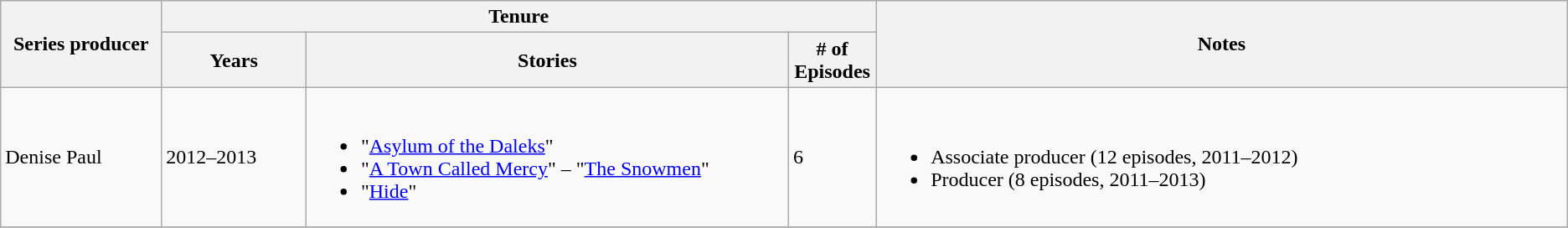<table class="wikitable">
<tr>
<th rowspan="2" width="10%">Series producer</th>
<th colspan="3">Tenure</th>
<th rowspan="2" width="43%">Notes</th>
</tr>
<tr>
<th width="9%">Years</th>
<th width="30%">Stories</th>
<th width="5%"># of Episodes<br></th>
</tr>
<tr>
<td>Denise Paul</td>
<td>2012–2013</td>
<td><br><ul><li>"<a href='#'>Asylum of the Daleks</a>"</li><li>"<a href='#'>A Town Called Mercy</a>" – "<a href='#'>The Snowmen</a>"</li><li>"<a href='#'>Hide</a>"</li></ul></td>
<td>6</td>
<td><br><ul><li>Associate producer (12 episodes, 2011–2012)</li><li>Producer (8 episodes, 2011–2013)</li></ul></td>
</tr>
<tr>
</tr>
</table>
